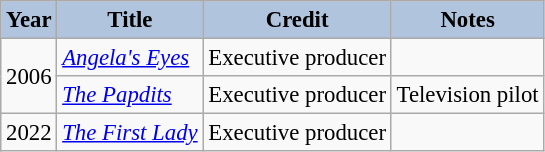<table class="wikitable" style="font-size:95%;">
<tr>
<th style="background:#B0C4DE;">Year</th>
<th style="background:#B0C4DE;">Title</th>
<th style="background:#B0C4DE;">Credit</th>
<th style="background:#B0C4DE;">Notes</th>
</tr>
<tr>
<td rowspan=2>2006</td>
<td><em><a href='#'>Angela's Eyes</a></em></td>
<td>Executive producer</td>
<td></td>
</tr>
<tr>
<td><em><a href='#'>The Papdits</a></em></td>
<td>Executive producer</td>
<td>Television pilot</td>
</tr>
<tr>
<td>2022</td>
<td><em><a href='#'>The First Lady</a></em></td>
<td>Executive producer</td>
<td></td>
</tr>
</table>
